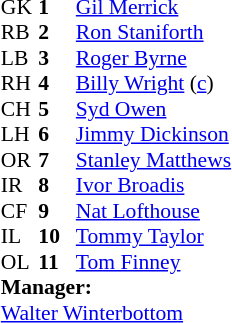<table style="font-size:90%; margin:0.2em auto;" cellspacing="0" cellpadding="0">
<tr>
<th width="25"></th>
<th width="25"></th>
</tr>
<tr>
<td>GK</td>
<td><strong>1</strong></td>
<td><a href='#'>Gil Merrick</a></td>
</tr>
<tr>
<td>RB</td>
<td><strong>2</strong></td>
<td><a href='#'>Ron Staniforth</a></td>
</tr>
<tr>
<td>LB</td>
<td><strong>3</strong></td>
<td><a href='#'>Roger Byrne</a></td>
</tr>
<tr>
<td>RH</td>
<td><strong>4</strong></td>
<td><a href='#'>Billy Wright</a>  (<a href='#'>c</a>)</td>
</tr>
<tr>
<td>CH</td>
<td><strong>5</strong></td>
<td><a href='#'>Syd Owen</a></td>
</tr>
<tr>
<td>LH</td>
<td><strong>6</strong></td>
<td><a href='#'>Jimmy Dickinson</a></td>
</tr>
<tr>
<td>OR</td>
<td><strong>7</strong></td>
<td><a href='#'>Stanley Matthews</a></td>
</tr>
<tr>
<td>IR</td>
<td><strong>8</strong></td>
<td><a href='#'>Ivor Broadis</a></td>
</tr>
<tr>
<td>CF</td>
<td><strong>9</strong></td>
<td><a href='#'>Nat Lofthouse</a></td>
</tr>
<tr>
<td>IL</td>
<td><strong>10</strong></td>
<td><a href='#'>Tommy Taylor</a></td>
</tr>
<tr>
<td>OL</td>
<td><strong>11</strong></td>
<td><a href='#'>Tom Finney</a></td>
</tr>
<tr>
<td colspan=3><strong>Manager:</strong></td>
</tr>
<tr>
<td colspan=4> <a href='#'>Walter Winterbottom</a></td>
</tr>
</table>
